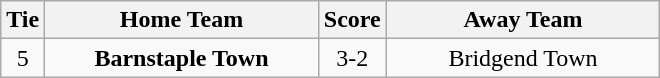<table class="wikitable" style="text-align:center;">
<tr>
<th width=20>Tie</th>
<th width=175>Home Team</th>
<th width=20>Score</th>
<th width=175>Away Team</th>
</tr>
<tr>
<td>5</td>
<td><strong>Barnstaple Town</strong></td>
<td>3-2</td>
<td>Bridgend Town</td>
</tr>
</table>
